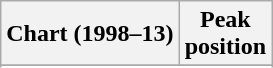<table class="wikitable sortable plainrowheaders" style="text-align:center">
<tr>
<th scope="col">Chart (1998–13)</th>
<th scope="col">Peak<br> position</th>
</tr>
<tr>
</tr>
<tr>
</tr>
</table>
